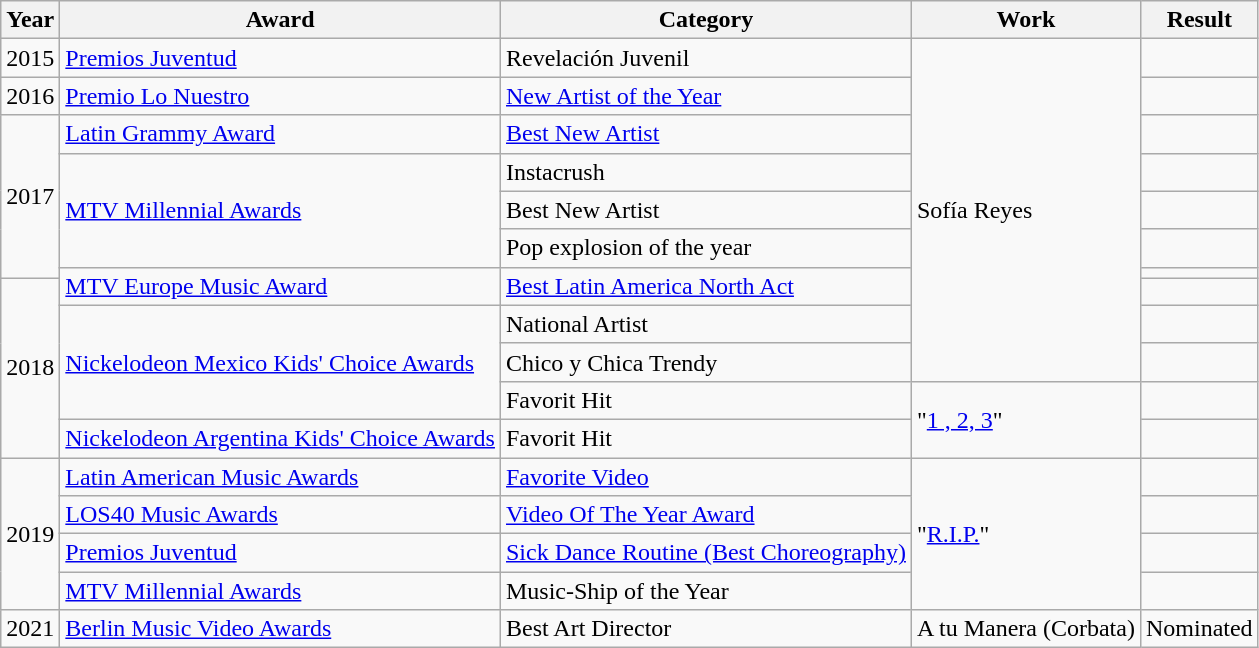<table class="wikitable">
<tr>
<th>Year</th>
<th>Award</th>
<th>Category</th>
<th>Work</th>
<th>Result</th>
</tr>
<tr>
<td>2015</td>
<td><a href='#'>Premios Juventud</a></td>
<td>Revelación Juvenil</td>
<td rowspan="10">Sofía Reyes</td>
<td></td>
</tr>
<tr>
<td>2016</td>
<td><a href='#'>Premio Lo Nuestro</a></td>
<td><a href='#'>New Artist of the Year</a></td>
<td></td>
</tr>
<tr>
<td rowspan="5">2017</td>
<td><a href='#'>Latin Grammy Award</a></td>
<td><a href='#'>Best New Artist</a></td>
<td></td>
</tr>
<tr>
<td rowspan="3"><a href='#'>MTV Millennial Awards</a></td>
<td>Instacrush</td>
<td></td>
</tr>
<tr>
<td>Best New Artist</td>
<td></td>
</tr>
<tr>
<td>Pop explosion of the year</td>
<td></td>
</tr>
<tr>
<td rowspan="2"><a href='#'>MTV Europe Music Award</a></td>
<td rowspan="2"><a href='#'>Best Latin America North Act</a></td>
<td></td>
</tr>
<tr>
<td rowspan="5">2018</td>
<td></td>
</tr>
<tr>
<td rowspan="3"><a href='#'>Nickelodeon Mexico Kids' Choice Awards</a></td>
<td>National Artist</td>
<td></td>
</tr>
<tr>
<td>Chico y Chica Trendy</td>
<td></td>
</tr>
<tr>
<td>Favorit Hit</td>
<td rowspan="2">"<a href='#'>1 , 2, 3</a>"</td>
<td></td>
</tr>
<tr>
<td><a href='#'>Nickelodeon Argentina Kids' Choice Awards</a></td>
<td>Favorit Hit</td>
<td></td>
</tr>
<tr>
<td rowspan="4">2019</td>
<td><a href='#'>Latin American Music Awards</a></td>
<td><a href='#'>Favorite Video</a></td>
<td rowspan="4">"<a href='#'>R.I.P.</a>"</td>
<td></td>
</tr>
<tr>
<td><a href='#'>LOS40 Music Awards</a></td>
<td><a href='#'>Video Of The Year Award</a></td>
<td></td>
</tr>
<tr>
<td><a href='#'>Premios Juventud</a></td>
<td><a href='#'>Sick Dance Routine (Best Choreography)</a></td>
<td></td>
</tr>
<tr>
<td><a href='#'>MTV Millennial Awards</a></td>
<td>Music-Ship of the Year</td>
<td></td>
</tr>
<tr>
<td>2021</td>
<td><a href='#'>Berlin Music Video Awards</a></td>
<td>Best Art Director</td>
<td>A tu Manera (Corbata)</td>
<td>Nominated</td>
</tr>
</table>
